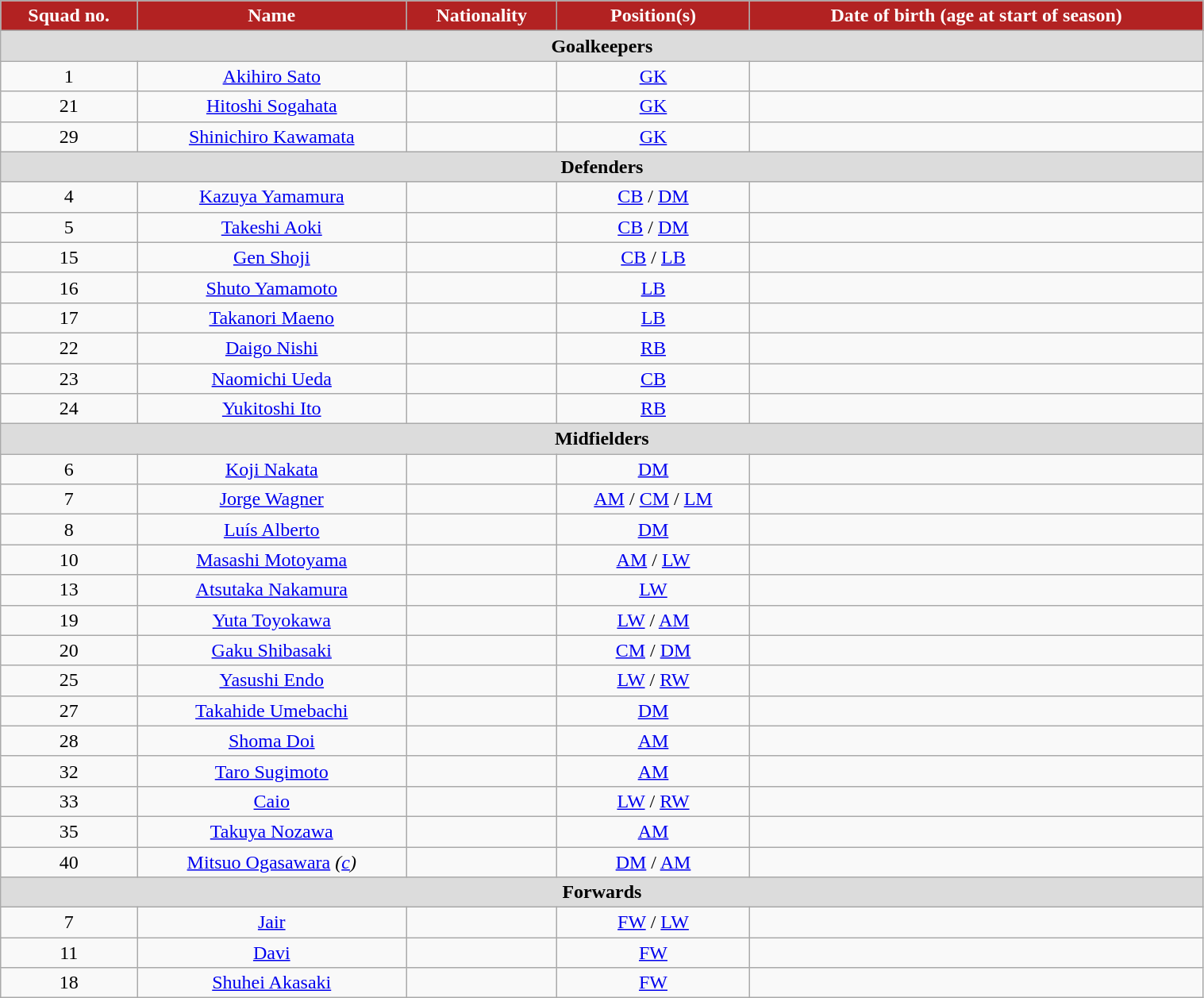<table class="wikitable" style="text-align:center;width:80%">
<tr>
<th style="background:firebrick; color:white; text-align:center;">Squad no.</th>
<th style="background:firebrick; color:white; text-align:center;">Name</th>
<th style="background:firebrick; color:white; text-align:center;">Nationality</th>
<th style="background:firebrick; color:white; text-align:center;">Position(s)</th>
<th style="background:firebrick; color:white; text-align:center;">Date of birth (age at start of season)</th>
</tr>
<tr>
<th colspan="5" style="background:#dcdcdc; text-align:center;">Goalkeepers</th>
</tr>
<tr>
<td>1</td>
<td><a href='#'>Akihiro Sato</a></td>
<td></td>
<td><a href='#'>GK</a></td>
<td></td>
</tr>
<tr>
<td>21</td>
<td><a href='#'>Hitoshi Sogahata</a></td>
<td></td>
<td><a href='#'>GK</a></td>
<td></td>
</tr>
<tr>
<td>29</td>
<td><a href='#'>Shinichiro Kawamata</a></td>
<td></td>
<td><a href='#'>GK</a></td>
<td></td>
</tr>
<tr>
<th colspan="5" style="background:#dcdcdc; text-align:center;">Defenders</th>
</tr>
<tr>
<td>4</td>
<td><a href='#'>Kazuya Yamamura</a></td>
<td></td>
<td><a href='#'>CB</a> / <a href='#'>DM</a></td>
<td></td>
</tr>
<tr>
<td>5</td>
<td><a href='#'>Takeshi Aoki</a></td>
<td></td>
<td><a href='#'>CB</a> / <a href='#'>DM</a></td>
<td></td>
</tr>
<tr>
<td>15</td>
<td><a href='#'>Gen Shoji</a></td>
<td></td>
<td><a href='#'>CB</a> / <a href='#'>LB</a></td>
<td></td>
</tr>
<tr>
<td>16</td>
<td><a href='#'>Shuto Yamamoto</a></td>
<td></td>
<td><a href='#'>LB</a></td>
<td></td>
</tr>
<tr>
<td>17</td>
<td><a href='#'>Takanori Maeno</a></td>
<td></td>
<td><a href='#'>LB</a></td>
<td></td>
</tr>
<tr>
<td>22</td>
<td><a href='#'>Daigo Nishi</a></td>
<td></td>
<td><a href='#'>RB</a></td>
<td></td>
</tr>
<tr>
<td>23</td>
<td><a href='#'>Naomichi Ueda</a></td>
<td></td>
<td><a href='#'>CB</a></td>
<td></td>
</tr>
<tr>
<td>24</td>
<td><a href='#'>Yukitoshi Ito</a></td>
<td></td>
<td><a href='#'>RB</a></td>
<td></td>
</tr>
<tr>
<th colspan="5" style="background:#dcdcdc; text-align:center;">Midfielders</th>
</tr>
<tr>
<td>6</td>
<td><a href='#'>Koji Nakata</a></td>
<td></td>
<td><a href='#'>DM</a></td>
<td></td>
</tr>
<tr>
<td>7</td>
<td><a href='#'>Jorge Wagner</a></td>
<td></td>
<td><a href='#'>AM</a> / <a href='#'>CM</a> / <a href='#'>LM</a></td>
<td></td>
</tr>
<tr>
<td>8</td>
<td><a href='#'>Luís Alberto</a></td>
<td></td>
<td><a href='#'>DM</a></td>
<td></td>
</tr>
<tr>
<td>10</td>
<td><a href='#'>Masashi Motoyama</a></td>
<td></td>
<td><a href='#'>AM</a> / <a href='#'>LW</a></td>
<td></td>
</tr>
<tr>
<td>13</td>
<td><a href='#'>Atsutaka Nakamura</a></td>
<td></td>
<td><a href='#'>LW</a></td>
<td></td>
</tr>
<tr>
<td>19</td>
<td><a href='#'>Yuta Toyokawa</a></td>
<td></td>
<td><a href='#'>LW</a> / <a href='#'>AM</a></td>
<td></td>
</tr>
<tr>
<td>20</td>
<td><a href='#'>Gaku Shibasaki</a></td>
<td></td>
<td><a href='#'>CM</a> / <a href='#'>DM</a></td>
<td></td>
</tr>
<tr>
<td>25</td>
<td><a href='#'>Yasushi Endo</a></td>
<td></td>
<td><a href='#'>LW</a> / <a href='#'>RW</a></td>
<td></td>
</tr>
<tr>
<td>27</td>
<td><a href='#'>Takahide Umebachi</a></td>
<td></td>
<td><a href='#'>DM</a></td>
<td></td>
</tr>
<tr>
<td>28</td>
<td><a href='#'>Shoma Doi</a></td>
<td></td>
<td><a href='#'>AM</a></td>
<td></td>
</tr>
<tr>
<td>32</td>
<td><a href='#'>Taro Sugimoto</a></td>
<td></td>
<td><a href='#'>AM</a></td>
<td></td>
</tr>
<tr>
<td>33</td>
<td><a href='#'>Caio</a></td>
<td></td>
<td><a href='#'>LW</a> / <a href='#'>RW</a></td>
<td></td>
</tr>
<tr>
<td>35</td>
<td><a href='#'>Takuya Nozawa</a></td>
<td></td>
<td><a href='#'>AM</a></td>
<td></td>
</tr>
<tr>
<td>40</td>
<td><a href='#'>Mitsuo Ogasawara</a> <em>(<a href='#'>c</a>)</em></td>
<td></td>
<td><a href='#'>DM</a> / <a href='#'>AM</a></td>
<td></td>
</tr>
<tr>
<th colspan="12" style="background:#dcdcdc; text-align:center;">Forwards</th>
</tr>
<tr>
<td>7</td>
<td><a href='#'>Jair</a></td>
<td></td>
<td><a href='#'>FW</a> / <a href='#'>LW</a></td>
<td></td>
</tr>
<tr>
<td>11</td>
<td><a href='#'>Davi</a></td>
<td></td>
<td><a href='#'>FW</a></td>
<td></td>
</tr>
<tr>
<td>18</td>
<td><a href='#'>Shuhei Akasaki</a></td>
<td></td>
<td><a href='#'>FW</a></td>
<td></td>
</tr>
</table>
